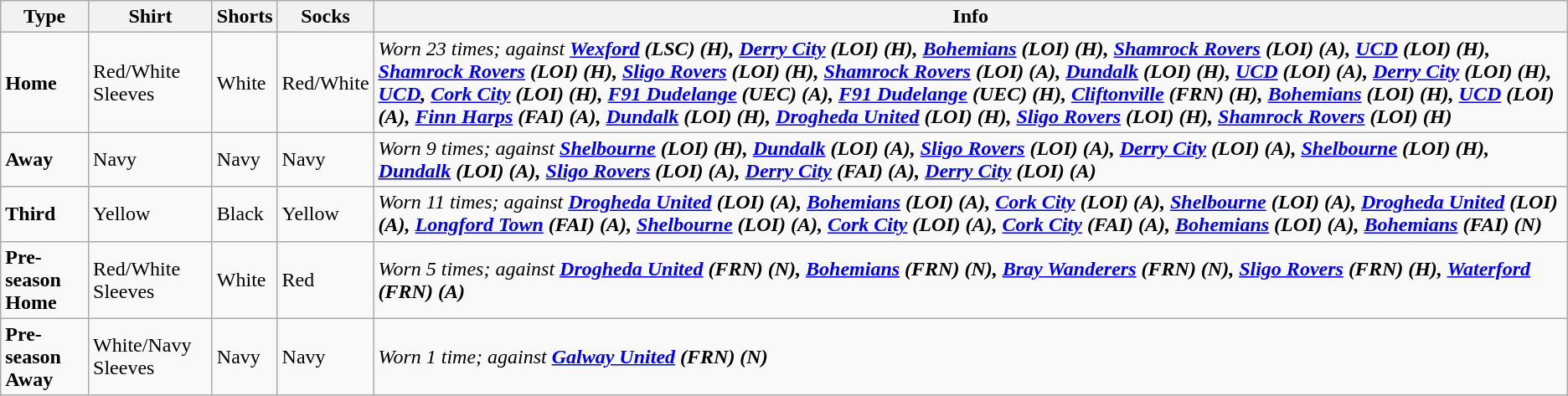<table class="wikitable">
<tr>
<th>Type</th>
<th>Shirt</th>
<th>Shorts</th>
<th>Socks</th>
<th>Info</th>
</tr>
<tr>
<td><span><strong>Home</strong></span></td>
<td>Red/White Sleeves</td>
<td>White</td>
<td>Red/White</td>
<td><em>Worn 23 times; against</em> <strong><em><a href='#'>Wexford</a> (LSC) (H), <a href='#'>Derry City</a> (LOI) (H), <a href='#'>Bohemians</a> (LOI) (H), <a href='#'>Shamrock Rovers</a> (LOI) (A), <a href='#'>UCD</a> (LOI) (H), <a href='#'>Shamrock Rovers</a> (LOI) (H), <a href='#'>Sligo Rovers</a> (LOI) (H), <a href='#'>Shamrock Rovers</a> (LOI) (A), <a href='#'>Dundalk</a> (LOI) (H), <a href='#'>UCD</a> (LOI) (A), <a href='#'>Derry City</a> (LOI) (H), <a href='#'>UCD</a>, <a href='#'>Cork City</a> (LOI) (H), <a href='#'>F91 Dudelange</a> (UEC) (A), <a href='#'>F91 Dudelange</a> (UEC) (H), <a href='#'>Cliftonville</a> (FRN) (H), <a href='#'>Bohemians</a> (LOI) (H), <a href='#'>UCD</a> (LOI) (A), <a href='#'>Finn Harps</a> (FAI) (A), <a href='#'>Dundalk</a> (LOI) (H), <a href='#'>Drogheda United</a> (LOI) (H), <a href='#'>Sligo Rovers</a> (LOI) (H), <a href='#'>Shamrock Rovers</a> (LOI) (H)</em></strong></td>
</tr>
<tr>
<td><span><strong>Away</strong></span></td>
<td>Navy</td>
<td>Navy</td>
<td>Navy</td>
<td><em>Worn 9 times; against</em> <strong><em><a href='#'>Shelbourne</a> (LOI) (H), <a href='#'>Dundalk</a> (LOI) (A), <a href='#'>Sligo Rovers</a> (LOI) (A), <a href='#'>Derry City</a> (LOI) (A), <a href='#'>Shelbourne</a> (LOI) (H), <a href='#'>Dundalk</a> (LOI) (A), <a href='#'>Sligo Rovers</a> (LOI) (A), <a href='#'>Derry City</a> (FAI) (A), <a href='#'>Derry City</a> (LOI) (A)</em></strong></td>
</tr>
<tr>
<td><span><strong>Third</strong></span></td>
<td>Yellow</td>
<td>Black</td>
<td>Yellow</td>
<td><em>Worn 11 times; against</em> <strong><em><a href='#'>Drogheda United</a> (LOI) (A), <a href='#'>Bohemians</a> (LOI) (A), <a href='#'>Cork City</a> (LOI) (A), <a href='#'>Shelbourne</a> (LOI) (A), <a href='#'>Drogheda United</a> (LOI) (A), <a href='#'>Longford Town</a> (FAI) (A), <a href='#'>Shelbourne</a> (LOI) (A), <a href='#'>Cork City</a> (LOI) (A), <a href='#'>Cork City</a> (FAI) (A), <a href='#'>Bohemians</a> (LOI) (A), <a href='#'>Bohemians</a> (FAI) (N)</em></strong></td>
</tr>
<tr>
<td><span><strong>Pre-season Home</strong></span></td>
<td>Red/White Sleeves</td>
<td>White</td>
<td>Red</td>
<td><em>Worn 5 times; against</em> <strong><em><a href='#'>Drogheda United</a> (FRN) (N), <a href='#'>Bohemians</a> (FRN) (N), <a href='#'>Bray Wanderers</a> (FRN) (N), <a href='#'>Sligo Rovers</a> (FRN) (H), <a href='#'>Waterford</a> (FRN) (A)</em></strong></td>
</tr>
<tr>
<td><span><strong>Pre-season Away</strong></span></td>
<td>White/Navy Sleeves</td>
<td>Navy</td>
<td>Navy</td>
<td><em>Worn 1 time; against</em> <strong><em><a href='#'>Galway United</a> (FRN) (N)</em></strong></td>
</tr>
</table>
